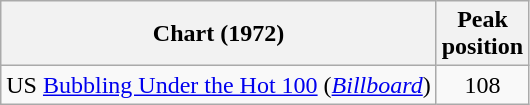<table class="wikitable">
<tr>
<th>Chart (1972)</th>
<th>Peak<br>position</th>
</tr>
<tr>
<td>US <a href='#'>Bubbling Under the Hot 100</a> (<em><a href='#'>Billboard</a></em>)</td>
<td style="text-align:center;">108</td>
</tr>
</table>
